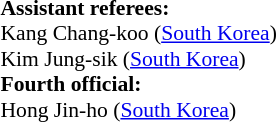<table width=100% style="font-size: 90%">
<tr>
<td><br><strong>Assistant referees:</strong>
<br>Kang Chang-koo (<a href='#'>South Korea</a>)
<br>Kim Jung-sik  (<a href='#'>South Korea</a>)
<br><strong>Fourth official:</strong>
<br>Hong Jin-ho  (<a href='#'>South Korea</a>)</td>
</tr>
</table>
